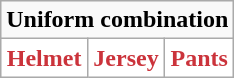<table class="wikitable"  style="display: inline-table;">
<tr>
<td align="center" Colspan="3"><strong>Uniform combination</strong></td>
</tr>
<tr align="center">
<td style="background:white; color:#cb333b"><strong>Helmet</strong></td>
<td style="background:white; color:#cb333b"><strong>Jersey</strong></td>
<td style="background:white; color:#cb333b"><strong>Pants</strong></td>
</tr>
</table>
